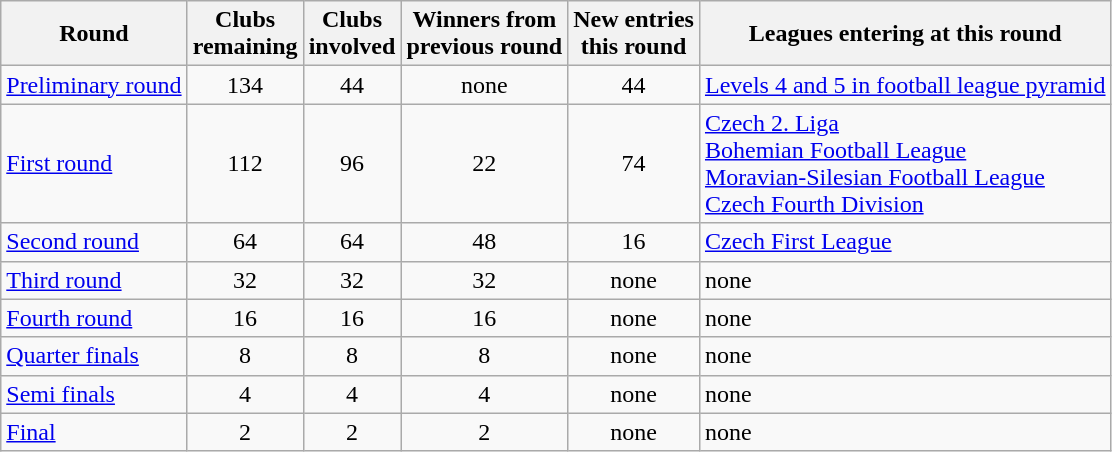<table class="wikitable">
<tr>
<th>Round</th>
<th>Clubs<br>remaining</th>
<th>Clubs<br>involved</th>
<th>Winners from<br>previous round</th>
<th>New entries<br>this round</th>
<th>Leagues entering at this round</th>
</tr>
<tr>
<td><a href='#'>Preliminary round</a></td>
<td align="center">134</td>
<td align="center">44</td>
<td align="center">none</td>
<td align="center">44</td>
<td><a href='#'>Levels 4 and 5 in football league pyramid</a></td>
</tr>
<tr>
<td><a href='#'>First round</a></td>
<td align="center">112</td>
<td align="center">96</td>
<td align="center">22</td>
<td align="center">74</td>
<td><a href='#'>Czech 2. Liga</a><br><a href='#'>Bohemian Football League</a><br><a href='#'>Moravian-Silesian Football League</a><br><a href='#'>Czech Fourth Division</a></td>
</tr>
<tr>
<td><a href='#'>Second round</a></td>
<td align="center">64</td>
<td align="center">64</td>
<td align="center">48</td>
<td align="center">16</td>
<td><a href='#'>Czech First League</a></td>
</tr>
<tr>
<td><a href='#'>Third round</a></td>
<td align="center">32</td>
<td align="center">32</td>
<td align="center">32</td>
<td align="center">none</td>
<td>none</td>
</tr>
<tr>
<td><a href='#'>Fourth round</a></td>
<td align="center">16</td>
<td align="center">16</td>
<td align="center">16</td>
<td align="center">none</td>
<td>none</td>
</tr>
<tr>
<td><a href='#'>Quarter finals</a></td>
<td align="center">8</td>
<td align="center">8</td>
<td align="center">8</td>
<td align="center">none</td>
<td>none</td>
</tr>
<tr>
<td><a href='#'>Semi finals</a></td>
<td align="center">4</td>
<td align="center">4</td>
<td align="center">4</td>
<td align="center">none</td>
<td>none</td>
</tr>
<tr>
<td><a href='#'>Final</a></td>
<td align="center">2</td>
<td align="center">2</td>
<td align="center">2</td>
<td align="center">none</td>
<td>none</td>
</tr>
</table>
